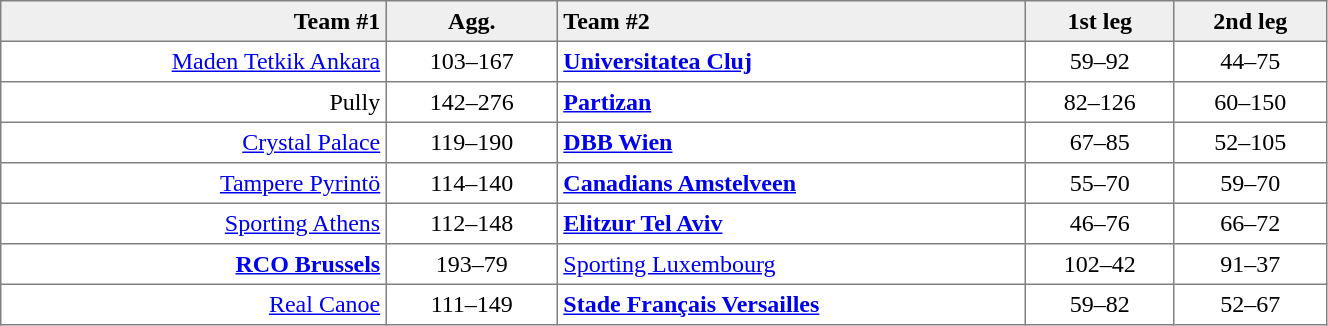<table border=1 cellspacing=0 cellpadding=4 style="border-collapse: collapse;" width=70%>
<tr bgcolor="efefef">
<th align=right>Team #1</th>
<th>Agg.</th>
<th align=left>Team #2</th>
<th>1st leg</th>
<th>2nd leg</th>
</tr>
<tr>
<td align=right><a href='#'>Maden Tetkik Ankara</a> </td>
<td align=center>103–167</td>
<td> <strong><a href='#'>Universitatea Cluj</a></strong></td>
<td align=center>59–92</td>
<td align=center>44–75</td>
</tr>
<tr>
<td align=right>Pully </td>
<td align=center>142–276</td>
<td> <strong><a href='#'>Partizan</a></strong></td>
<td align=center>82–126</td>
<td align=center>60–150</td>
</tr>
<tr>
<td align=right><a href='#'>Crystal Palace</a> </td>
<td align=center>119–190</td>
<td> <strong><a href='#'>DBB Wien</a></strong></td>
<td align=center>67–85</td>
<td align=center>52–105</td>
</tr>
<tr>
<td align=right><a href='#'>Tampere Pyrintö</a> </td>
<td align=center>114–140</td>
<td> <strong><a href='#'>Canadians Amstelveen</a></strong></td>
<td align=center>55–70</td>
<td align=center>59–70</td>
</tr>
<tr>
<td align=right><a href='#'>Sporting Athens</a> </td>
<td align=center>112–148</td>
<td> <strong><a href='#'>Elitzur Tel Aviv</a></strong></td>
<td align=center>46–76</td>
<td align=center>66–72</td>
</tr>
<tr>
<td align=right><strong><a href='#'>RCO Brussels</a></strong> </td>
<td align=center>193–79</td>
<td> <a href='#'>Sporting Luxembourg</a></td>
<td align=center>102–42</td>
<td align=center>91–37</td>
</tr>
<tr>
<td align=right><a href='#'>Real Canoe</a> </td>
<td align=center>111–149</td>
<td> <strong><a href='#'>Stade Français Versailles</a></strong></td>
<td align=center>59–82</td>
<td align=center>52–67</td>
</tr>
</table>
